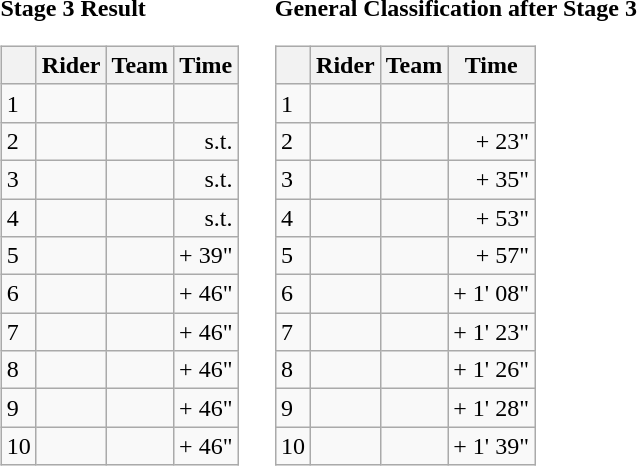<table>
<tr>
<td><strong>Stage 3 Result</strong><br><table class="wikitable">
<tr>
<th></th>
<th>Rider</th>
<th>Team</th>
<th>Time</th>
</tr>
<tr>
<td>1</td>
<td></td>
<td></td>
<td align="right"></td>
</tr>
<tr>
<td>2</td>
<td></td>
<td></td>
<td align="right">s.t.</td>
</tr>
<tr>
<td>3</td>
<td></td>
<td></td>
<td align="right">s.t.</td>
</tr>
<tr>
<td>4</td>
<td></td>
<td></td>
<td align="right">s.t.</td>
</tr>
<tr>
<td>5</td>
<td></td>
<td></td>
<td align="right">+ 39"</td>
</tr>
<tr>
<td>6</td>
<td></td>
<td></td>
<td align="right">+ 46"</td>
</tr>
<tr>
<td>7</td>
<td></td>
<td></td>
<td align="right">+ 46"</td>
</tr>
<tr>
<td>8</td>
<td></td>
<td></td>
<td align="right">+ 46"</td>
</tr>
<tr>
<td>9</td>
<td></td>
<td></td>
<td align="right">+ 46"</td>
</tr>
<tr>
<td>10</td>
<td></td>
<td></td>
<td align="right">+ 46"</td>
</tr>
</table>
</td>
<td></td>
<td><strong>General Classification after Stage 3</strong><br><table class="wikitable">
<tr>
<th></th>
<th>Rider</th>
<th>Team</th>
<th>Time</th>
</tr>
<tr>
<td>1</td>
<td> </td>
<td></td>
<td align="right"></td>
</tr>
<tr>
<td>2</td>
<td> </td>
<td></td>
<td align="right">+ 23"</td>
</tr>
<tr>
<td>3</td>
<td></td>
<td></td>
<td align="right">+ 35"</td>
</tr>
<tr>
<td>4</td>
<td></td>
<td></td>
<td align="right">+ 53"</td>
</tr>
<tr>
<td>5</td>
<td></td>
<td></td>
<td align="right">+ 57"</td>
</tr>
<tr>
<td>6</td>
<td> </td>
<td></td>
<td align="right">+ 1' 08"</td>
</tr>
<tr>
<td>7</td>
<td></td>
<td></td>
<td align="right">+ 1' 23"</td>
</tr>
<tr>
<td>8</td>
<td></td>
<td></td>
<td align="right">+ 1' 26"</td>
</tr>
<tr>
<td>9</td>
<td></td>
<td></td>
<td align="right">+ 1' 28"</td>
</tr>
<tr>
<td>10</td>
<td></td>
<td></td>
<td align="right">+ 1' 39"</td>
</tr>
</table>
</td>
</tr>
</table>
